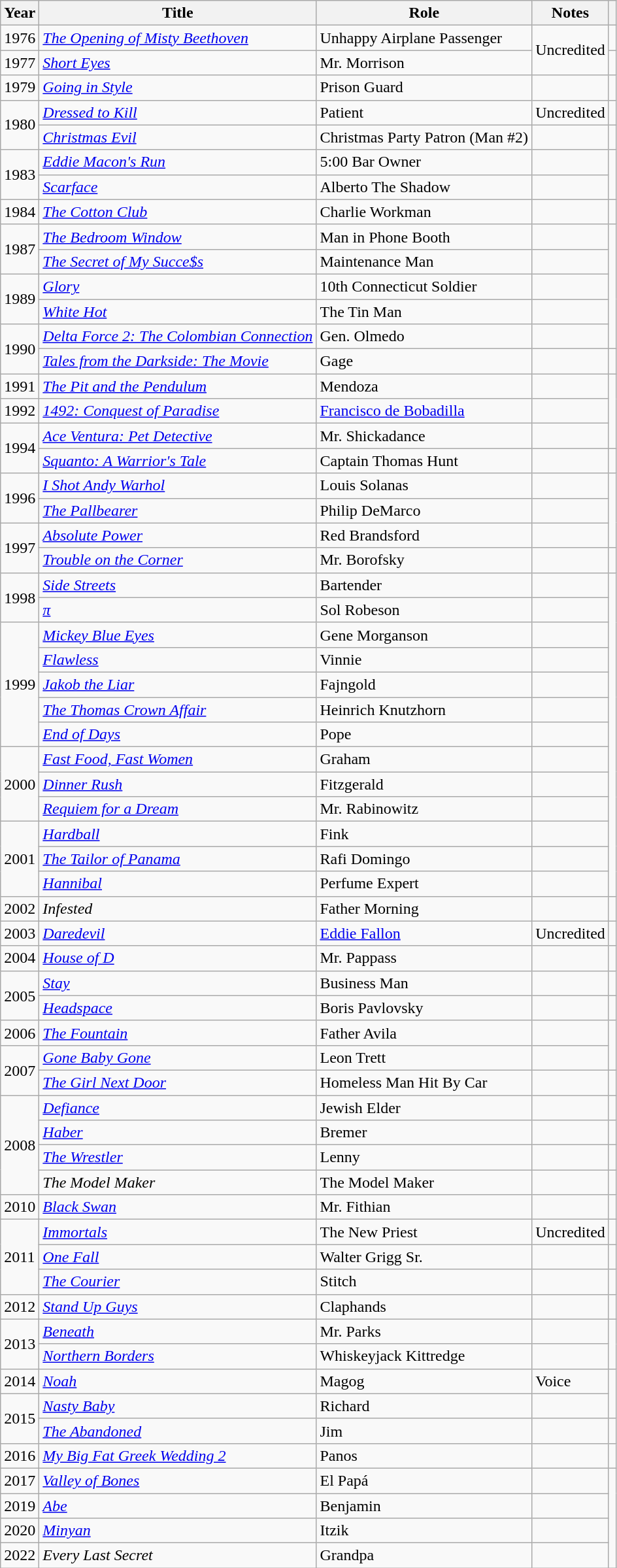<table class="wikitable plainrowheaders sortable">
<tr>
<th>Year</th>
<th>Title</th>
<th>Role</th>
<th scope="col" class="unsortable">Notes</th>
<th scope="col" class="unsortable"></th>
</tr>
<tr>
<td>1976</td>
<td><em><a href='#'>The Opening of Misty Beethoven</a></em></td>
<td>Unhappy Airplane Passenger</td>
<td rowspan="2">Uncredited</td>
<td></td>
</tr>
<tr>
<td>1977</td>
<td><em><a href='#'>Short Eyes</a></em></td>
<td>Mr. Morrison</td>
<td></td>
</tr>
<tr>
<td>1979</td>
<td><em><a href='#'>Going in Style</a></em></td>
<td>Prison Guard</td>
<td></td>
<td></td>
</tr>
<tr>
<td rowspan="2">1980</td>
<td><em><a href='#'>Dressed to Kill</a></em></td>
<td>Patient</td>
<td>Uncredited</td>
<td></td>
</tr>
<tr>
<td><em><a href='#'>Christmas Evil</a></em></td>
<td>Christmas Party Patron (Man #2)</td>
<td></td>
<td></td>
</tr>
<tr>
<td rowspan="2">1983</td>
<td><em><a href='#'>Eddie Macon's Run</a></em></td>
<td>5:00 Bar Owner</td>
<td></td>
<td rowspan="2"></td>
</tr>
<tr>
<td><em><a href='#'>Scarface</a></em></td>
<td>Alberto The Shadow</td>
<td></td>
</tr>
<tr>
<td>1984</td>
<td><em><a href='#'>The Cotton Club</a></em></td>
<td>Charlie Workman</td>
<td></td>
<td></td>
</tr>
<tr>
<td rowspan="2">1987</td>
<td><em><a href='#'>The Bedroom Window</a></em></td>
<td>Man in Phone Booth</td>
<td></td>
<td rowspan="5"></td>
</tr>
<tr>
<td><em><a href='#'>The Secret of My Succe$s</a></em></td>
<td>Maintenance Man</td>
<td></td>
</tr>
<tr>
<td rowspan="2">1989</td>
<td><em><a href='#'>Glory</a></em></td>
<td>10th Connecticut Soldier</td>
<td></td>
</tr>
<tr>
<td><em><a href='#'>White Hot</a></em></td>
<td>The Tin Man</td>
<td></td>
</tr>
<tr>
<td rowspan="2">1990</td>
<td><em><a href='#'>Delta Force 2: The Colombian Connection</a></em></td>
<td>Gen. Olmedo</td>
<td></td>
</tr>
<tr>
<td><em><a href='#'>Tales from the Darkside: The Movie</a></em></td>
<td>Gage</td>
<td></td>
<td></td>
</tr>
<tr>
<td>1991</td>
<td><em><a href='#'>The Pit and the Pendulum</a></em></td>
<td>Mendoza</td>
<td></td>
<td rowspan="3"></td>
</tr>
<tr>
<td>1992</td>
<td><em><a href='#'>1492: Conquest of Paradise</a></em></td>
<td><a href='#'>Francisco de Bobadilla</a></td>
<td></td>
</tr>
<tr>
<td rowspan="2">1994</td>
<td><em><a href='#'>Ace Ventura: Pet Detective</a></em></td>
<td>Mr. Shickadance</td>
<td></td>
</tr>
<tr>
<td><em><a href='#'>Squanto: A Warrior's Tale</a></em></td>
<td>Captain Thomas Hunt</td>
<td></td>
<td></td>
</tr>
<tr>
<td rowspan="2">1996</td>
<td><em><a href='#'>I Shot Andy Warhol</a></em></td>
<td>Louis Solanas</td>
<td></td>
<td rowspan="3"></td>
</tr>
<tr>
<td><em><a href='#'>The Pallbearer</a></em></td>
<td>Philip DeMarco</td>
<td></td>
</tr>
<tr>
<td rowspan="2">1997</td>
<td><em><a href='#'>Absolute Power</a></em></td>
<td>Red Brandsford</td>
<td></td>
</tr>
<tr>
<td><em><a href='#'>Trouble on the Corner</a></em></td>
<td>Mr. Borofsky</td>
<td></td>
<td></td>
</tr>
<tr>
<td rowspan="2">1998</td>
<td><em><a href='#'>Side Streets</a></em></td>
<td>Bartender</td>
<td></td>
<td rowspan="13"></td>
</tr>
<tr>
<td><em><a href='#'>π</a></em></td>
<td>Sol Robeson</td>
<td></td>
</tr>
<tr>
<td rowspan="5">1999</td>
<td><em><a href='#'>Mickey Blue Eyes</a></em></td>
<td>Gene Morganson</td>
<td></td>
</tr>
<tr>
<td><em><a href='#'>Flawless</a></em></td>
<td>Vinnie</td>
<td></td>
</tr>
<tr>
<td><em><a href='#'>Jakob the Liar</a></em></td>
<td>Fajngold</td>
<td></td>
</tr>
<tr>
<td><em><a href='#'>The Thomas Crown Affair</a></em></td>
<td>Heinrich Knutzhorn</td>
<td></td>
</tr>
<tr>
<td><em><a href='#'>End of Days</a></em></td>
<td>Pope</td>
<td></td>
</tr>
<tr>
<td rowspan="3">2000</td>
<td><em><a href='#'>Fast Food, Fast Women</a></em></td>
<td>Graham</td>
<td></td>
</tr>
<tr>
<td><em><a href='#'>Dinner Rush</a></em></td>
<td>Fitzgerald</td>
<td></td>
</tr>
<tr>
<td><em><a href='#'>Requiem for a Dream</a></em></td>
<td>Mr. Rabinowitz</td>
<td></td>
</tr>
<tr>
<td rowspan="3">2001</td>
<td><em><a href='#'>Hardball</a></em></td>
<td>Fink</td>
<td></td>
</tr>
<tr>
<td><em><a href='#'>The Tailor of Panama</a></em></td>
<td>Rafi Domingo</td>
<td></td>
</tr>
<tr>
<td><em><a href='#'>Hannibal</a></em></td>
<td>Perfume Expert</td>
<td></td>
</tr>
<tr>
<td>2002</td>
<td><em>Infested</em></td>
<td>Father Morning</td>
<td></td>
<td></td>
</tr>
<tr>
<td>2003</td>
<td><em><a href='#'>Daredevil</a></em></td>
<td><a href='#'>Eddie Fallon</a></td>
<td>Uncredited</td>
<td></td>
</tr>
<tr>
<td>2004</td>
<td><em><a href='#'>House of D</a></em></td>
<td>Mr. Pappass</td>
<td></td>
<td></td>
</tr>
<tr>
<td rowspan="2">2005</td>
<td><em><a href='#'>Stay</a></em></td>
<td>Business Man</td>
<td></td>
<td></td>
</tr>
<tr>
<td><em><a href='#'>Headspace</a></em></td>
<td>Boris Pavlovsky</td>
<td></td>
<td></td>
</tr>
<tr>
<td>2006</td>
<td><em><a href='#'>The Fountain</a></em></td>
<td>Father Avila</td>
<td></td>
<td rowspan="2"></td>
</tr>
<tr>
<td rowspan="2">2007</td>
<td><em><a href='#'>Gone Baby Gone</a></em></td>
<td>Leon Trett</td>
<td></td>
</tr>
<tr>
<td><em><a href='#'>The Girl Next Door</a></em></td>
<td>Homeless Man Hit By Car</td>
<td></td>
<td></td>
</tr>
<tr>
<td rowspan="4">2008</td>
<td><em><a href='#'>Defiance</a></em></td>
<td>Jewish Elder</td>
<td></td>
<td></td>
</tr>
<tr>
<td><em><a href='#'>Haber</a></em></td>
<td>Bremer</td>
<td></td>
<td></td>
</tr>
<tr>
<td><em><a href='#'>The Wrestler</a></em></td>
<td>Lenny</td>
<td></td>
<td></td>
</tr>
<tr>
<td><em>The Model Maker</em></td>
<td>The Model Maker</td>
<td></td>
<td></td>
</tr>
<tr>
<td>2010</td>
<td><em><a href='#'>Black Swan</a></em></td>
<td>Mr. Fithian</td>
<td></td>
<td></td>
</tr>
<tr>
<td rowspan="3">2011</td>
<td><em><a href='#'>Immortals</a></em></td>
<td>The New Priest</td>
<td>Uncredited</td>
<td></td>
</tr>
<tr>
<td><em><a href='#'>One Fall</a></em></td>
<td>Walter Grigg Sr.</td>
<td></td>
<td></td>
</tr>
<tr>
<td><em><a href='#'>The Courier</a></em></td>
<td>Stitch</td>
<td></td>
<td></td>
</tr>
<tr>
<td>2012</td>
<td><em><a href='#'>Stand Up Guys</a></em></td>
<td>Claphands</td>
<td></td>
<td></td>
</tr>
<tr>
<td rowspan="2">2013</td>
<td><em><a href='#'>Beneath</a></em></td>
<td>Mr. Parks</td>
<td></td>
<td rowspan="2"></td>
</tr>
<tr>
<td><em><a href='#'>Northern Borders</a></em></td>
<td>Whiskeyjack Kittredge</td>
<td></td>
</tr>
<tr>
<td>2014</td>
<td><em><a href='#'>Noah</a></em></td>
<td>Magog</td>
<td>Voice</td>
<td rowspan="2"></td>
</tr>
<tr>
<td rowspan="2">2015</td>
<td><em><a href='#'>Nasty Baby</a></em></td>
<td>Richard</td>
<td></td>
</tr>
<tr>
<td><em><a href='#'>The Abandoned</a></em></td>
<td>Jim</td>
<td></td>
<td></td>
</tr>
<tr>
<td>2016</td>
<td><em><a href='#'>My Big Fat Greek Wedding 2</a></em></td>
<td>Panos</td>
<td></td>
<td></td>
</tr>
<tr>
<td>2017</td>
<td><em><a href='#'>Valley of Bones</a></em></td>
<td>El Papá</td>
<td></td>
<td rowspan="4"></td>
</tr>
<tr>
<td>2019</td>
<td><em><a href='#'>Abe</a></em></td>
<td>Benjamin</td>
<td></td>
</tr>
<tr>
<td>2020</td>
<td><em><a href='#'>Minyan</a></em></td>
<td>Itzik</td>
<td></td>
</tr>
<tr>
<td>2022</td>
<td><em>Every Last Secret</em></td>
<td>Grandpa</td>
<td></td>
</tr>
</table>
